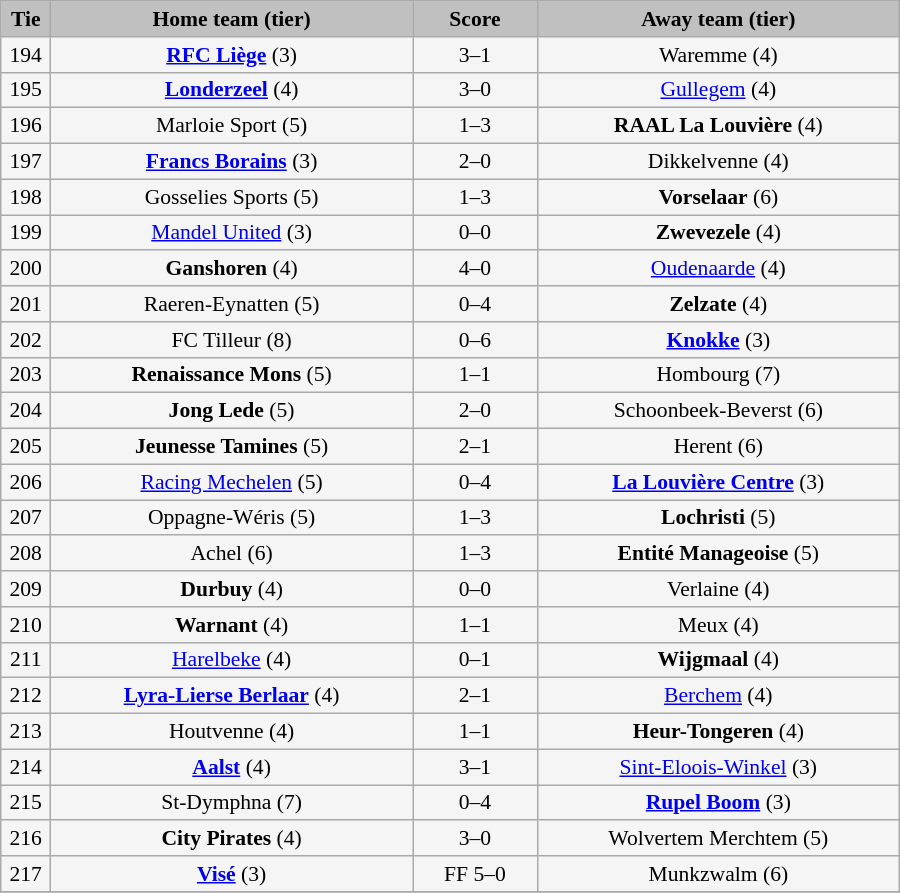<table class="wikitable" style="width: 600px; background:WhiteSmoke; text-align:center; font-size:90%">
<tr>
<td scope="col" style="width:  5.00%; background:silver;"><strong>Tie</strong></td>
<td scope="col" style="width: 36.25%; background:silver;"><strong>Home team (tier)</strong></td>
<td scope="col" style="width: 12.50%; background:silver;"><strong>Score</strong></td>
<td scope="col" style="width: 36.25%; background:silver;"><strong>Away team (tier)</strong></td>
</tr>
<tr>
<td>194</td>
<td><strong><a href='#'>RFC Liège</a></strong> (3)</td>
<td>3–1</td>
<td>Waremme (4)</td>
</tr>
<tr>
<td>195</td>
<td><strong><a href='#'>Londerzeel</a></strong> (4)</td>
<td>3–0</td>
<td><a href='#'>Gullegem</a> (4)</td>
</tr>
<tr>
<td>196</td>
<td>Marloie Sport (5)</td>
<td>1–3</td>
<td><strong>RAAL La Louvière</strong> (4)</td>
</tr>
<tr>
<td>197</td>
<td><strong><a href='#'>Francs Borains</a></strong> (3)</td>
<td>2–0</td>
<td>Dikkelvenne (4)</td>
</tr>
<tr>
<td>198</td>
<td>Gosselies Sports (5)</td>
<td>1–3</td>
<td><strong>Vorselaar</strong> (6)</td>
</tr>
<tr>
<td>199</td>
<td><a href='#'>Mandel United</a> (3)</td>
<td>0–0 </td>
<td><strong>Zwevezele</strong> (4)</td>
</tr>
<tr>
<td>200</td>
<td><strong>Ganshoren</strong> (4)</td>
<td>4–0</td>
<td><a href='#'>Oudenaarde</a> (4)</td>
</tr>
<tr>
<td>201</td>
<td>Raeren-Eynatten (5)</td>
<td>0–4</td>
<td><strong>Zelzate</strong> (4)</td>
</tr>
<tr>
<td>202</td>
<td>FC Tilleur (8)</td>
<td>0–6</td>
<td><strong><a href='#'>Knokke</a></strong> (3)</td>
</tr>
<tr>
<td>203</td>
<td><strong>Renaissance Mons</strong> (5)</td>
<td>1–1 </td>
<td>Hombourg (7)</td>
</tr>
<tr>
<td>204</td>
<td><strong>Jong Lede</strong> (5)</td>
<td>2–0</td>
<td>Schoonbeek-Beverst (6)</td>
</tr>
<tr>
<td>205</td>
<td><strong>Jeunesse Tamines</strong> (5)</td>
<td>2–1</td>
<td>Herent (6)</td>
</tr>
<tr>
<td>206</td>
<td><a href='#'>Racing Mechelen</a> (5)</td>
<td>0–4</td>
<td><strong><a href='#'>La Louvière Centre</a></strong> (3)</td>
</tr>
<tr>
<td>207</td>
<td>Oppagne-Wéris (5)</td>
<td>1–3</td>
<td><strong>Lochristi</strong> (5)</td>
</tr>
<tr>
<td>208</td>
<td>Achel (6)</td>
<td>1–3</td>
<td><strong>Entité Manageoise</strong> (5)</td>
</tr>
<tr>
<td>209</td>
<td><strong>Durbuy</strong> (4)</td>
<td>0–0 </td>
<td>Verlaine (4)</td>
</tr>
<tr>
<td>210</td>
<td><strong>Warnant</strong> (4)</td>
<td>1–1 </td>
<td>Meux (4)</td>
</tr>
<tr>
<td>211</td>
<td><a href='#'>Harelbeke</a> (4)</td>
<td>0–1</td>
<td><strong>Wijgmaal</strong> (4)</td>
</tr>
<tr>
<td>212</td>
<td><strong><a href='#'>Lyra-Lierse Berlaar</a></strong> (4)</td>
<td>2–1</td>
<td><a href='#'>Berchem</a> (4)</td>
</tr>
<tr>
<td>213</td>
<td>Houtvenne (4)</td>
<td>1–1 </td>
<td><strong>Heur-Tongeren</strong> (4)</td>
</tr>
<tr>
<td>214</td>
<td><strong><a href='#'>Aalst</a></strong> (4)</td>
<td>3–1</td>
<td><a href='#'>Sint-Eloois-Winkel</a> (3)</td>
</tr>
<tr>
<td>215</td>
<td>St-Dymphna (7)</td>
<td>0–4</td>
<td><strong><a href='#'>Rupel Boom</a></strong> (3)</td>
</tr>
<tr>
<td>216</td>
<td><strong>City Pirates</strong> (4)</td>
<td>3–0</td>
<td>Wolvertem Merchtem (5)</td>
</tr>
<tr>
<td>217</td>
<td><strong><a href='#'>Visé</a></strong> (3)</td>
<td>FF 5–0</td>
<td>Munkzwalm (6)</td>
</tr>
<tr>
</tr>
</table>
